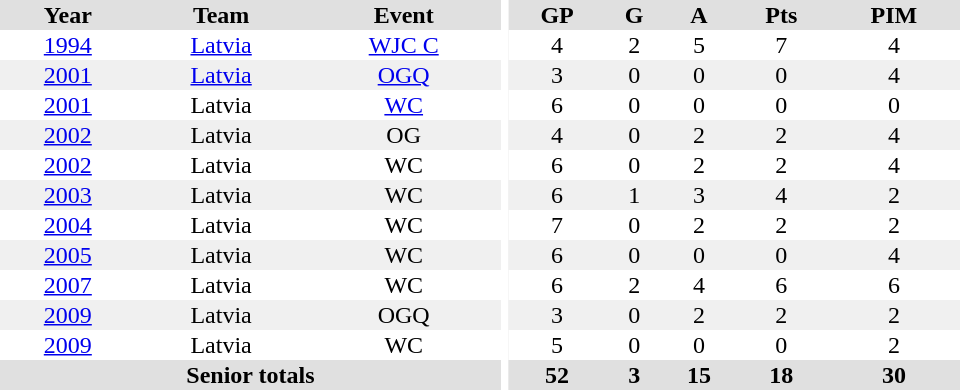<table border="0" cellpadding="1" cellspacing="0" ID="Table3" style="text-align:center; width:40em">
<tr ALIGN="center" bgcolor="#e0e0e0">
<th>Year</th>
<th>Team</th>
<th>Event</th>
<th rowspan="99" bgcolor="#ffffff"></th>
<th>GP</th>
<th>G</th>
<th>A</th>
<th>Pts</th>
<th>PIM</th>
</tr>
<tr>
<td><a href='#'>1994</a></td>
<td><a href='#'>Latvia</a></td>
<td><a href='#'>WJC C</a></td>
<td>4</td>
<td>2</td>
<td>5</td>
<td>7</td>
<td>4</td>
</tr>
<tr bgcolor="#f0f0f0">
<td><a href='#'>2001</a></td>
<td><a href='#'>Latvia</a></td>
<td><a href='#'>OGQ</a></td>
<td>3</td>
<td>0</td>
<td>0</td>
<td>0</td>
<td>4</td>
</tr>
<tr>
<td><a href='#'>2001</a></td>
<td>Latvia</td>
<td><a href='#'>WC</a></td>
<td>6</td>
<td>0</td>
<td>0</td>
<td>0</td>
<td>0</td>
</tr>
<tr bgcolor="#f0f0f0">
<td><a href='#'>2002</a></td>
<td>Latvia</td>
<td>OG</td>
<td>4</td>
<td>0</td>
<td>2</td>
<td>2</td>
<td>4</td>
</tr>
<tr>
<td><a href='#'>2002</a></td>
<td>Latvia</td>
<td>WC</td>
<td>6</td>
<td>0</td>
<td>2</td>
<td>2</td>
<td>4</td>
</tr>
<tr bgcolor="#f0f0f0">
<td><a href='#'>2003</a></td>
<td>Latvia</td>
<td>WC</td>
<td>6</td>
<td>1</td>
<td>3</td>
<td>4</td>
<td>2</td>
</tr>
<tr>
<td><a href='#'>2004</a></td>
<td>Latvia</td>
<td>WC</td>
<td>7</td>
<td>0</td>
<td>2</td>
<td>2</td>
<td>2</td>
</tr>
<tr bgcolor="#f0f0f0">
<td><a href='#'>2005</a></td>
<td>Latvia</td>
<td>WC</td>
<td>6</td>
<td>0</td>
<td>0</td>
<td>0</td>
<td>4</td>
</tr>
<tr>
<td><a href='#'>2007</a></td>
<td>Latvia</td>
<td>WC</td>
<td>6</td>
<td>2</td>
<td>4</td>
<td>6</td>
<td>6</td>
</tr>
<tr bgcolor="#f0f0f0">
<td><a href='#'>2009</a></td>
<td>Latvia</td>
<td>OGQ</td>
<td>3</td>
<td>0</td>
<td>2</td>
<td>2</td>
<td>2</td>
</tr>
<tr>
<td><a href='#'>2009</a></td>
<td>Latvia</td>
<td>WC</td>
<td>5</td>
<td>0</td>
<td>0</td>
<td>0</td>
<td>2</td>
</tr>
<tr style="background: #e0e0e0;">
<th colspan="3">Senior totals</th>
<th>52</th>
<th>3</th>
<th>15</th>
<th>18</th>
<th>30</th>
</tr>
</table>
